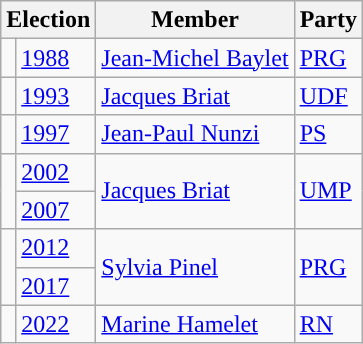<table class="wikitable">
<tr>
<th colspan=2>Election</th>
<th>Member</th>
<th>Party</th>
</tr>
<tr>
<td style="background-color: "></td>
<td><a href='#'>1988</a></td>
<td><a href='#'>Jean-Michel Baylet</a></td>
<td><a href='#'>PRG</a></td>
</tr>
<tr>
<td style="background-color: "></td>
<td><a href='#'>1993</a></td>
<td><a href='#'>Jacques Briat</a></td>
<td><a href='#'>UDF</a></td>
</tr>
<tr>
<td style="background-color: "></td>
<td><a href='#'>1997</a></td>
<td><a href='#'>Jean-Paul Nunzi</a></td>
<td><a href='#'>PS</a></td>
</tr>
<tr>
<td rowspan="2" style="background-color: "></td>
<td><a href='#'>2002</a></td>
<td rowspan="2"><a href='#'>Jacques Briat</a></td>
<td rowspan="2"><a href='#'>UMP</a></td>
</tr>
<tr>
<td><a href='#'>2007</a></td>
</tr>
<tr>
<td rowspan="2" style="background-color: "></td>
<td><a href='#'>2012</a></td>
<td rowspan="2"><a href='#'>Sylvia Pinel</a></td>
<td rowspan="2"><a href='#'>PRG</a></td>
</tr>
<tr>
<td><a href='#'>2017</a></td>
</tr>
<tr>
<td style="background-color: "></td>
<td><a href='#'>2022</a></td>
<td><a href='#'>Marine Hamelet</a></td>
<td><a href='#'>RN</a></td>
</tr>
</table>
